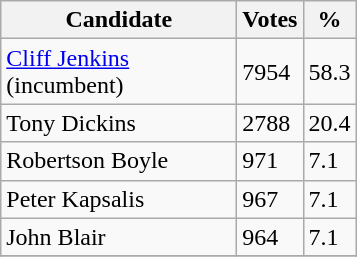<table class="wikitable">
<tr>
<th bgcolor="#DDDDFF" width="150px">Candidate</th>
<th bgcolor="#DDDDFF">Votes</th>
<th bgcolor="#DDDDFF">%</th>
</tr>
<tr>
<td><a href='#'>Cliff Jenkins</a> (incumbent)</td>
<td>7954</td>
<td>58.3</td>
</tr>
<tr>
<td>Tony Dickins</td>
<td>2788</td>
<td>20.4</td>
</tr>
<tr>
<td>Robertson Boyle</td>
<td>971</td>
<td>7.1</td>
</tr>
<tr>
<td>Peter Kapsalis</td>
<td>967</td>
<td>7.1</td>
</tr>
<tr>
<td>John Blair</td>
<td>964</td>
<td>7.1</td>
</tr>
<tr>
</tr>
</table>
